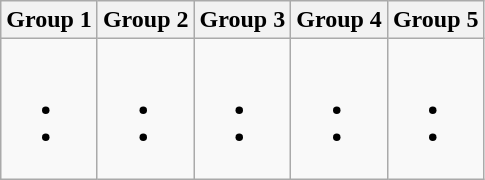<table class="wikitable" border="1">
<tr>
<th>Group 1</th>
<th>Group 2</th>
<th>Group 3</th>
<th>Group 4</th>
<th>Group 5</th>
</tr>
<tr>
<td><br><ul><li></li><li></li></ul></td>
<td><br><ul><li></li><li></li></ul></td>
<td><br><ul><li></li><li></li></ul></td>
<td><br><ul><li></li><li></li></ul></td>
<td><br><ul><li></li><li></li></ul></td>
</tr>
</table>
